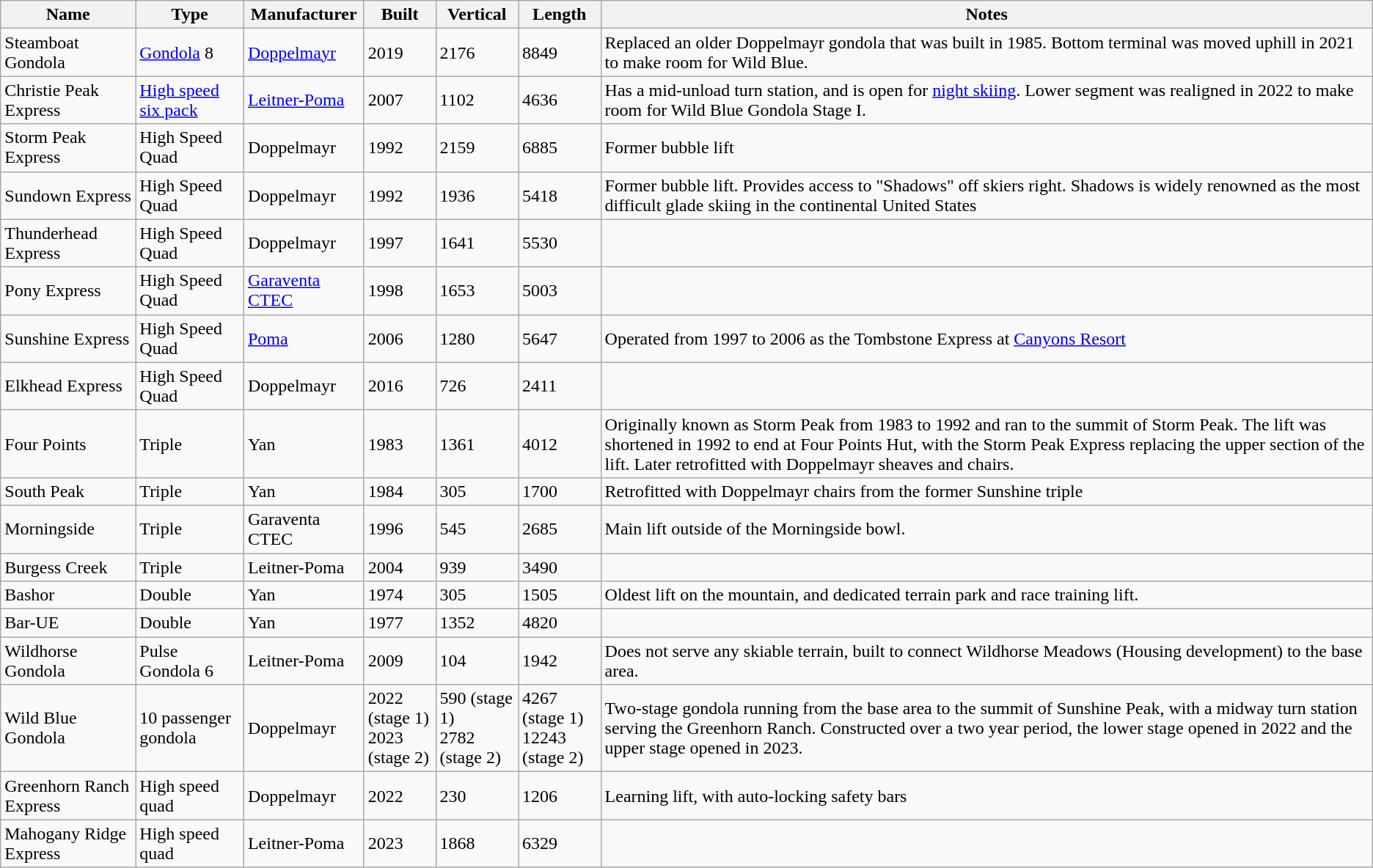<table class="wikitable">
<tr>
<th>Name</th>
<th>Type</th>
<th>Manufacturer</th>
<th>Built</th>
<th>Vertical<br></th>
<th>Length<br></th>
<th>Notes</th>
</tr>
<tr>
<td>Steamboat Gondola</td>
<td><a href='#'>Gondola</a> 8</td>
<td><a href='#'>Doppelmayr</a></td>
<td>2019</td>
<td>2176</td>
<td>8849</td>
<td>Replaced an older Doppelmayr gondola that was built in 1985. Bottom terminal was moved uphill in 2021 to make room for Wild Blue.</td>
</tr>
<tr>
<td>Christie Peak Express</td>
<td><a href='#'>High speed six pack</a></td>
<td><a href='#'>Leitner-Poma</a></td>
<td>2007</td>
<td>1102</td>
<td>4636</td>
<td>Has a mid-unload turn station, and is open for <a href='#'>night skiing</a>. Lower segment was realigned in 2022 to make room for Wild Blue Gondola Stage I.</td>
</tr>
<tr>
<td>Storm Peak Express</td>
<td>High Speed Quad</td>
<td>Doppelmayr</td>
<td>1992</td>
<td>2159</td>
<td>6885</td>
<td>Former bubble lift</td>
</tr>
<tr>
<td>Sundown Express</td>
<td>High Speed Quad</td>
<td>Doppelmayr</td>
<td>1992</td>
<td>1936</td>
<td>5418</td>
<td>Former bubble lift. Provides access to "Shadows" off skiers right. Shadows is widely renowned as the most difficult glade skiing in the continental United States</td>
</tr>
<tr>
<td>Thunderhead Express</td>
<td>High Speed Quad</td>
<td>Doppelmayr</td>
<td>1997</td>
<td>1641</td>
<td>5530</td>
<td></td>
</tr>
<tr>
<td>Pony Express</td>
<td>High Speed Quad</td>
<td><a href='#'>Garaventa CTEC</a></td>
<td>1998</td>
<td>1653</td>
<td>5003</td>
<td></td>
</tr>
<tr>
<td>Sunshine Express</td>
<td>High Speed Quad</td>
<td><a href='#'>Poma</a></td>
<td>2006</td>
<td>1280</td>
<td>5647</td>
<td>Operated from 1997 to 2006 as the Tombstone Express at <a href='#'>Canyons Resort</a></td>
</tr>
<tr>
<td>Elkhead Express</td>
<td>High Speed Quad</td>
<td>Doppelmayr</td>
<td>2016</td>
<td>726</td>
<td>2411</td>
<td></td>
</tr>
<tr>
<td>Four Points</td>
<td>Triple</td>
<td>Yan</td>
<td>1983</td>
<td>1361</td>
<td>4012</td>
<td>Originally known as Storm Peak from 1983 to 1992 and ran to the summit of Storm Peak. The lift was shortened in 1992 to end at Four Points Hut, with the Storm Peak Express replacing the upper section of the lift. Later retrofitted with Doppelmayr sheaves and chairs.</td>
</tr>
<tr>
<td>South Peak</td>
<td>Triple</td>
<td>Yan</td>
<td>1984</td>
<td>305</td>
<td>1700</td>
<td>Retrofitted with Doppelmayr chairs from the former Sunshine triple</td>
</tr>
<tr>
<td>Morningside</td>
<td>Triple</td>
<td>Garaventa CTEC</td>
<td>1996</td>
<td>545</td>
<td>2685</td>
<td>Main lift outside of the Morningside bowl.</td>
</tr>
<tr>
<td>Burgess Creek</td>
<td>Triple</td>
<td>Leitner-Poma</td>
<td>2004</td>
<td>939</td>
<td>3490</td>
<td></td>
</tr>
<tr>
<td>Bashor</td>
<td>Double</td>
<td>Yan</td>
<td>1974</td>
<td>305</td>
<td>1505</td>
<td>Oldest lift on the mountain, and dedicated terrain park and race training lift.</td>
</tr>
<tr>
<td>Bar-UE</td>
<td>Double</td>
<td>Yan</td>
<td>1977</td>
<td>1352</td>
<td>4820</td>
<td></td>
</tr>
<tr>
<td>Wildhorse Gondola</td>
<td>Pulse Gondola 6</td>
<td>Leitner-Poma</td>
<td>2009</td>
<td>104</td>
<td>1942</td>
<td>Does not serve any skiable terrain, built to connect Wildhorse Meadows (Housing development) to the base area.</td>
</tr>
<tr>
<td>Wild Blue Gondola</td>
<td>10 passenger gondola</td>
<td>Doppelmayr</td>
<td>2022 (stage 1)<br>2023 (stage 2)</td>
<td>590 (stage 1)<br>2782 (stage 2)</td>
<td>4267 (stage 1)<br>12243 (stage 2)</td>
<td>Two-stage gondola running from the base area to the summit of Sunshine Peak, with a midway turn station serving the Greenhorn Ranch. Constructed over a two year period, the lower stage opened in 2022 and the upper stage opened in 2023.</td>
</tr>
<tr>
<td>Greenhorn Ranch Express</td>
<td>High speed quad</td>
<td>Doppelmayr</td>
<td>2022</td>
<td>230</td>
<td>1206</td>
<td>Learning lift, with auto-locking safety bars</td>
</tr>
<tr>
<td>Mahogany Ridge Express</td>
<td>High speed quad</td>
<td>Leitner-Poma</td>
<td>2023</td>
<td>1868</td>
<td>6329</td>
<td></td>
</tr>
</table>
